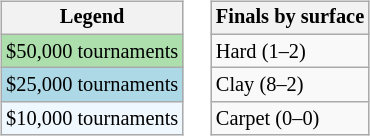<table>
<tr valign=top>
<td><br><table class=wikitable style="font-size:85%">
<tr>
<th>Legend</th>
</tr>
<tr style="background:#addfad;">
<td>$50,000 tournaments</td>
</tr>
<tr style="background:lightblue;">
<td>$25,000 tournaments</td>
</tr>
<tr style="background:#f0f8ff;">
<td>$10,000 tournaments</td>
</tr>
</table>
</td>
<td><br><table class=wikitable style="font-size:85%">
<tr>
<th>Finals by surface</th>
</tr>
<tr>
<td>Hard (1–2)</td>
</tr>
<tr>
<td>Clay (8–2)</td>
</tr>
<tr>
<td>Carpet (0–0)</td>
</tr>
</table>
</td>
</tr>
</table>
